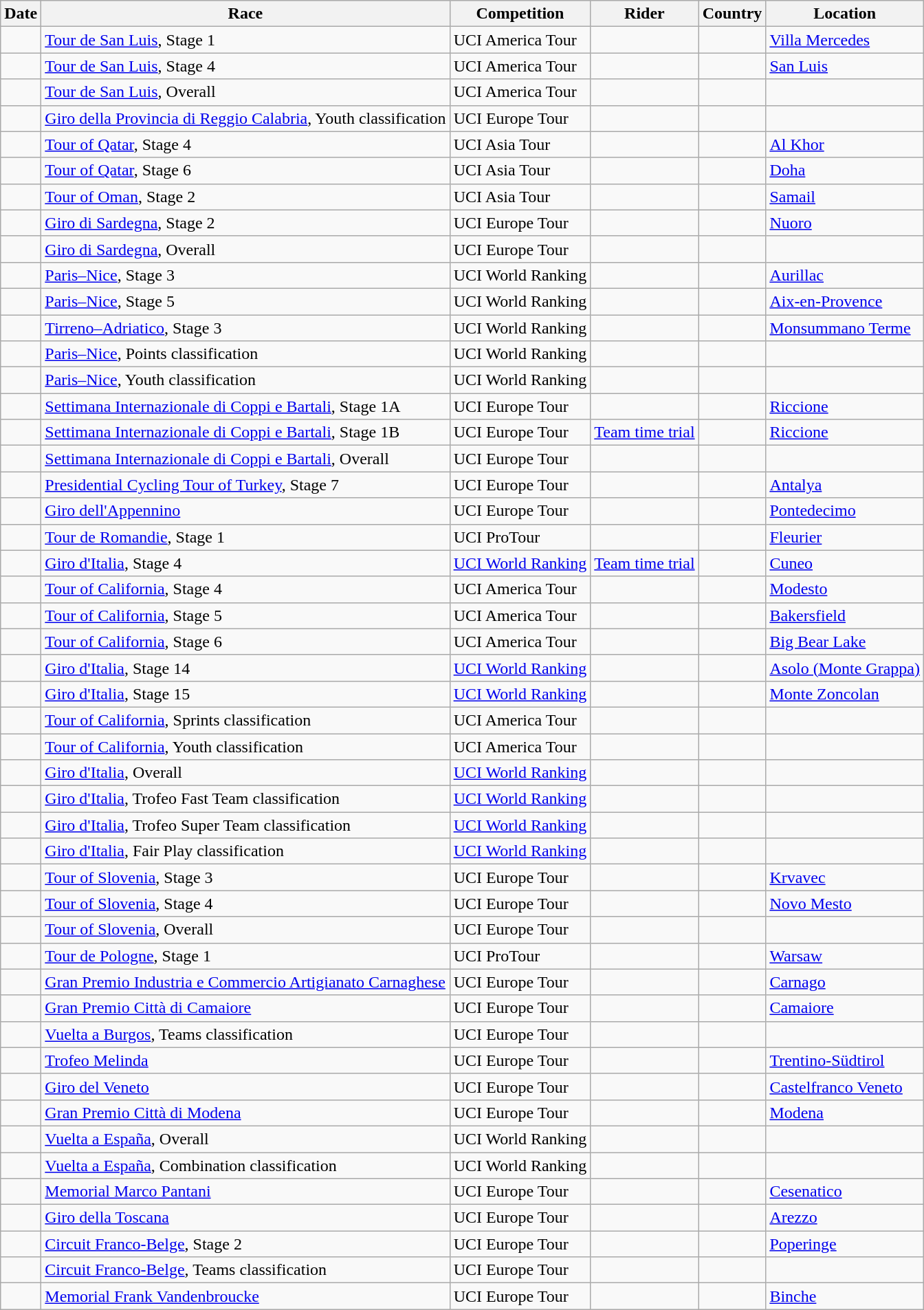<table class="wikitable sortable">
<tr>
<th>Date</th>
<th>Race</th>
<th>Competition</th>
<th>Rider</th>
<th>Country</th>
<th>Location</th>
</tr>
<tr>
<td></td>
<td><a href='#'>Tour de San Luis</a>, Stage 1</td>
<td>UCI America Tour</td>
<td></td>
<td></td>
<td><a href='#'>Villa Mercedes</a></td>
</tr>
<tr>
<td></td>
<td><a href='#'>Tour de San Luis</a>, Stage 4</td>
<td>UCI America Tour</td>
<td></td>
<td></td>
<td><a href='#'>San Luis</a></td>
</tr>
<tr>
<td></td>
<td><a href='#'>Tour de San Luis</a>, Overall</td>
<td>UCI America Tour</td>
<td></td>
<td></td>
<td></td>
</tr>
<tr>
<td></td>
<td><a href='#'>Giro della Provincia di Reggio Calabria</a>, Youth classification</td>
<td>UCI Europe Tour</td>
<td></td>
<td></td>
<td></td>
</tr>
<tr>
<td></td>
<td><a href='#'>Tour of Qatar</a>, Stage 4</td>
<td>UCI Asia Tour</td>
<td></td>
<td></td>
<td><a href='#'>Al Khor</a></td>
</tr>
<tr>
<td></td>
<td><a href='#'>Tour of Qatar</a>, Stage 6</td>
<td>UCI Asia Tour</td>
<td></td>
<td></td>
<td><a href='#'>Doha</a></td>
</tr>
<tr>
<td></td>
<td><a href='#'>Tour of Oman</a>, Stage 2</td>
<td>UCI Asia Tour</td>
<td></td>
<td></td>
<td><a href='#'>Samail</a></td>
</tr>
<tr>
<td></td>
<td><a href='#'>Giro di Sardegna</a>, Stage 2</td>
<td>UCI Europe Tour</td>
<td></td>
<td></td>
<td><a href='#'>Nuoro</a></td>
</tr>
<tr>
<td></td>
<td><a href='#'>Giro di Sardegna</a>, Overall</td>
<td>UCI Europe Tour</td>
<td></td>
<td></td>
<td></td>
</tr>
<tr>
<td></td>
<td><a href='#'>Paris–Nice</a>, Stage 3</td>
<td>UCI World Ranking</td>
<td></td>
<td></td>
<td><a href='#'>Aurillac</a></td>
</tr>
<tr>
<td></td>
<td><a href='#'>Paris–Nice</a>, Stage 5</td>
<td>UCI World Ranking</td>
<td></td>
<td></td>
<td><a href='#'>Aix-en-Provence</a></td>
</tr>
<tr>
<td></td>
<td><a href='#'>Tirreno–Adriatico</a>, Stage 3</td>
<td>UCI World Ranking</td>
<td></td>
<td></td>
<td><a href='#'>Monsummano Terme</a></td>
</tr>
<tr>
<td></td>
<td><a href='#'>Paris–Nice</a>, Points classification</td>
<td>UCI World Ranking</td>
<td></td>
<td></td>
<td></td>
</tr>
<tr>
<td></td>
<td><a href='#'>Paris–Nice</a>, Youth classification</td>
<td>UCI World Ranking</td>
<td></td>
<td></td>
<td></td>
</tr>
<tr>
<td></td>
<td><a href='#'>Settimana Internazionale di Coppi e Bartali</a>, Stage 1A</td>
<td>UCI Europe Tour</td>
<td></td>
<td></td>
<td><a href='#'>Riccione</a></td>
</tr>
<tr>
<td></td>
<td><a href='#'>Settimana Internazionale di Coppi e Bartali</a>, Stage 1B</td>
<td>UCI Europe Tour</td>
<td><a href='#'>Team time trial</a></td>
<td></td>
<td><a href='#'>Riccione</a></td>
</tr>
<tr>
<td></td>
<td><a href='#'>Settimana Internazionale di Coppi e Bartali</a>, Overall</td>
<td>UCI Europe Tour</td>
<td></td>
<td></td>
<td></td>
</tr>
<tr>
<td></td>
<td><a href='#'>Presidential Cycling Tour of Turkey</a>, Stage 7</td>
<td>UCI Europe Tour</td>
<td></td>
<td></td>
<td><a href='#'>Antalya</a></td>
</tr>
<tr>
<td></td>
<td><a href='#'>Giro dell'Appennino</a></td>
<td>UCI Europe Tour</td>
<td></td>
<td></td>
<td><a href='#'>Pontedecimo</a></td>
</tr>
<tr>
<td></td>
<td><a href='#'>Tour de Romandie</a>, Stage 1</td>
<td>UCI ProTour</td>
<td></td>
<td></td>
<td><a href='#'>Fleurier</a></td>
</tr>
<tr>
<td></td>
<td><a href='#'>Giro d'Italia</a>, Stage 4</td>
<td><a href='#'>UCI World Ranking</a></td>
<td><a href='#'>Team time trial</a></td>
<td></td>
<td><a href='#'>Cuneo</a></td>
</tr>
<tr>
<td></td>
<td><a href='#'>Tour of California</a>, Stage 4</td>
<td>UCI America Tour</td>
<td></td>
<td></td>
<td><a href='#'>Modesto</a></td>
</tr>
<tr>
<td></td>
<td><a href='#'>Tour of California</a>, Stage 5</td>
<td>UCI America Tour</td>
<td></td>
<td></td>
<td><a href='#'>Bakersfield</a></td>
</tr>
<tr>
<td></td>
<td><a href='#'>Tour of California</a>, Stage 6</td>
<td>UCI America Tour</td>
<td></td>
<td></td>
<td><a href='#'>Big Bear Lake</a></td>
</tr>
<tr>
<td></td>
<td><a href='#'>Giro d'Italia</a>, Stage 14</td>
<td><a href='#'>UCI World Ranking</a></td>
<td></td>
<td></td>
<td><a href='#'>Asolo (Monte Grappa)</a></td>
</tr>
<tr>
<td></td>
<td><a href='#'>Giro d'Italia</a>, Stage 15</td>
<td><a href='#'>UCI World Ranking</a></td>
<td></td>
<td></td>
<td><a href='#'>Monte Zoncolan</a></td>
</tr>
<tr>
<td></td>
<td><a href='#'>Tour of California</a>, Sprints classification</td>
<td>UCI America Tour</td>
<td></td>
<td></td>
<td></td>
</tr>
<tr>
<td></td>
<td><a href='#'>Tour of California</a>, Youth classification</td>
<td>UCI America Tour</td>
<td></td>
<td></td>
<td></td>
</tr>
<tr>
<td></td>
<td><a href='#'>Giro d'Italia</a>, Overall</td>
<td><a href='#'>UCI World Ranking</a></td>
<td></td>
<td></td>
<td></td>
</tr>
<tr>
<td></td>
<td><a href='#'>Giro d'Italia</a>, Trofeo Fast Team classification</td>
<td><a href='#'>UCI World Ranking</a></td>
<td align="center"></td>
<td></td>
<td></td>
</tr>
<tr>
<td></td>
<td><a href='#'>Giro d'Italia</a>, Trofeo Super Team classification</td>
<td><a href='#'>UCI World Ranking</a></td>
<td align="center"></td>
<td></td>
<td></td>
</tr>
<tr>
<td></td>
<td><a href='#'>Giro d'Italia</a>, Fair Play classification</td>
<td><a href='#'>UCI World Ranking</a></td>
<td align="center"></td>
<td></td>
<td></td>
</tr>
<tr>
<td></td>
<td><a href='#'>Tour of Slovenia</a>, Stage 3</td>
<td>UCI Europe Tour</td>
<td></td>
<td></td>
<td><a href='#'>Krvavec</a></td>
</tr>
<tr>
<td></td>
<td><a href='#'>Tour of Slovenia</a>, Stage 4</td>
<td>UCI Europe Tour</td>
<td></td>
<td></td>
<td><a href='#'>Novo Mesto</a></td>
</tr>
<tr>
<td></td>
<td><a href='#'>Tour of Slovenia</a>, Overall</td>
<td>UCI Europe Tour</td>
<td></td>
<td></td>
<td></td>
</tr>
<tr>
<td></td>
<td><a href='#'>Tour de Pologne</a>, Stage 1</td>
<td>UCI ProTour</td>
<td></td>
<td></td>
<td><a href='#'>Warsaw</a></td>
</tr>
<tr>
<td></td>
<td><a href='#'>Gran Premio Industria e Commercio Artigianato Carnaghese</a></td>
<td>UCI Europe Tour</td>
<td></td>
<td></td>
<td><a href='#'>Carnago</a></td>
</tr>
<tr>
<td></td>
<td><a href='#'>Gran Premio Città di Camaiore</a></td>
<td>UCI Europe Tour</td>
<td></td>
<td></td>
<td><a href='#'>Camaiore</a></td>
</tr>
<tr>
<td></td>
<td><a href='#'>Vuelta a Burgos</a>, Teams classification</td>
<td>UCI Europe Tour</td>
<td align="center"></td>
<td></td>
<td></td>
</tr>
<tr>
<td></td>
<td><a href='#'>Trofeo Melinda</a></td>
<td>UCI Europe Tour</td>
<td></td>
<td></td>
<td><a href='#'>Trentino-Südtirol</a></td>
</tr>
<tr>
<td></td>
<td><a href='#'>Giro del Veneto</a></td>
<td>UCI Europe Tour</td>
<td></td>
<td></td>
<td><a href='#'>Castelfranco Veneto</a></td>
</tr>
<tr>
<td></td>
<td><a href='#'>Gran Premio Città di Modena</a></td>
<td>UCI Europe Tour</td>
<td></td>
<td></td>
<td><a href='#'>Modena</a></td>
</tr>
<tr>
<td></td>
<td><a href='#'>Vuelta a España</a>, Overall</td>
<td>UCI World Ranking</td>
<td></td>
<td></td>
<td></td>
</tr>
<tr>
<td></td>
<td><a href='#'>Vuelta a España</a>, Combination classification</td>
<td>UCI World Ranking</td>
<td></td>
<td></td>
<td></td>
</tr>
<tr>
<td></td>
<td><a href='#'>Memorial Marco Pantani</a></td>
<td>UCI Europe Tour</td>
<td></td>
<td></td>
<td><a href='#'>Cesenatico</a></td>
</tr>
<tr>
<td></td>
<td><a href='#'>Giro della Toscana</a></td>
<td>UCI Europe Tour</td>
<td></td>
<td></td>
<td><a href='#'>Arezzo</a></td>
</tr>
<tr>
<td></td>
<td><a href='#'>Circuit Franco-Belge</a>, Stage 2</td>
<td>UCI Europe Tour</td>
<td></td>
<td></td>
<td><a href='#'>Poperinge</a></td>
</tr>
<tr>
<td></td>
<td><a href='#'>Circuit Franco-Belge</a>, Teams classification</td>
<td>UCI Europe Tour</td>
<td align="center"></td>
<td></td>
<td></td>
</tr>
<tr>
<td></td>
<td><a href='#'>Memorial Frank Vandenbroucke</a></td>
<td>UCI Europe Tour</td>
<td></td>
<td></td>
<td><a href='#'>Binche</a></td>
</tr>
</table>
